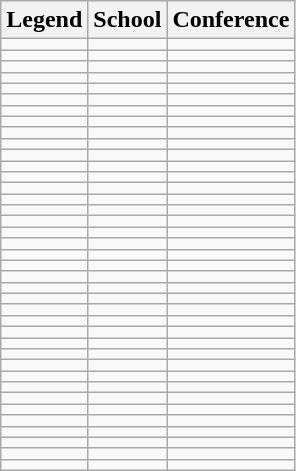<table class="wikitable sortable" width=0%>
<tr>
<th width=0%>Legend</th>
<th width=0%>School</th>
<th width=0%>Conference</th>
</tr>
<tr>
<td></td>
<td></td>
<td></td>
</tr>
<tr>
<td></td>
<td></td>
<td></td>
</tr>
<tr>
<td></td>
<td></td>
<td></td>
</tr>
<tr>
<td></td>
<td></td>
<td></td>
</tr>
<tr>
<td></td>
<td></td>
<td></td>
</tr>
<tr>
<td></td>
<td></td>
<td></td>
</tr>
<tr>
<td></td>
<td></td>
<td></td>
</tr>
<tr>
<td></td>
<td></td>
<td></td>
</tr>
<tr>
<td></td>
<td></td>
<td></td>
</tr>
<tr>
<td></td>
<td></td>
<td></td>
</tr>
<tr>
<td></td>
<td></td>
<td></td>
</tr>
<tr>
<td></td>
<td></td>
<td></td>
</tr>
<tr>
<td></td>
<td></td>
<td></td>
</tr>
<tr>
<td></td>
<td></td>
<td></td>
</tr>
<tr>
<td></td>
<td></td>
<td></td>
</tr>
<tr>
<td></td>
<td></td>
<td></td>
</tr>
<tr>
<td></td>
<td></td>
<td></td>
</tr>
<tr>
<td></td>
<td></td>
<td></td>
</tr>
<tr>
<td></td>
<td></td>
<td></td>
</tr>
<tr>
<td></td>
<td></td>
<td></td>
</tr>
<tr>
<td></td>
<td></td>
<td></td>
</tr>
<tr>
<td></td>
<td></td>
<td></td>
</tr>
<tr>
<td></td>
<td></td>
<td></td>
</tr>
<tr>
<td></td>
<td></td>
<td></td>
</tr>
<tr>
<td></td>
<td></td>
<td></td>
</tr>
<tr>
<td></td>
<td></td>
<td></td>
</tr>
<tr>
<td></td>
<td></td>
<td></td>
</tr>
<tr>
<td></td>
<td></td>
<td></td>
</tr>
<tr>
<td></td>
<td></td>
<td></td>
</tr>
<tr>
<td></td>
<td></td>
<td></td>
</tr>
<tr>
<td></td>
<td></td>
<td></td>
</tr>
<tr>
<td></td>
<td></td>
<td></td>
</tr>
<tr>
<td></td>
<td></td>
<td></td>
</tr>
<tr>
<td></td>
<td></td>
<td></td>
</tr>
<tr>
<td></td>
<td></td>
<td></td>
</tr>
<tr>
<td></td>
<td></td>
<td></td>
</tr>
<tr>
<td></td>
<td></td>
<td></td>
</tr>
<tr>
<td></td>
<td></td>
<td></td>
</tr>
<tr>
<td></td>
<td></td>
<td></td>
</tr>
</table>
